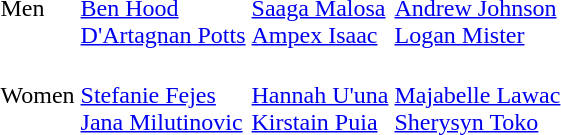<table>
<tr>
<td>Men<br></td>
<td><br><a href='#'>Ben Hood</a><br><a href='#'>D'Artagnan Potts</a></td>
<td><br><a href='#'>Saaga Malosa</a><br><a href='#'>Ampex Isaac</a></td>
<td><br><a href='#'>Andrew Johnson</a><br><a href='#'>Logan Mister</a></td>
</tr>
<tr>
<td>Women<br></td>
<td><br><a href='#'>Stefanie Fejes</a><br><a href='#'>Jana Milutinovic</a></td>
<td><br><a href='#'>Hannah U'una</a><br><a href='#'>Kirstain Puia</a></td>
<td><br><a href='#'>Majabelle Lawac</a><br><a href='#'>Sherysyn Toko</a></td>
</tr>
</table>
